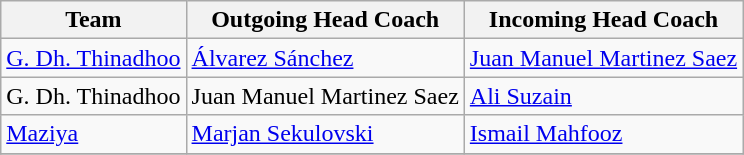<table class="wikitable">
<tr>
<th>Team</th>
<th>Outgoing Head Coach</th>
<th>Incoming Head Coach</th>
</tr>
<tr>
<td><a href='#'>G. Dh. Thinadhoo</a></td>
<td> <a href='#'>Álvarez Sánchez</a></td>
<td> <a href='#'>Juan Manuel Martinez Saez</a></td>
</tr>
<tr>
<td>G. Dh. Thinadhoo</td>
<td> Juan Manuel Martinez Saez</td>
<td> <a href='#'>Ali Suzain</a></td>
</tr>
<tr>
<td><a href='#'>Maziya</a></td>
<td> <a href='#'>Marjan Sekulovski</a></td>
<td> <a href='#'>Ismail Mahfooz</a></td>
</tr>
<tr>
</tr>
</table>
